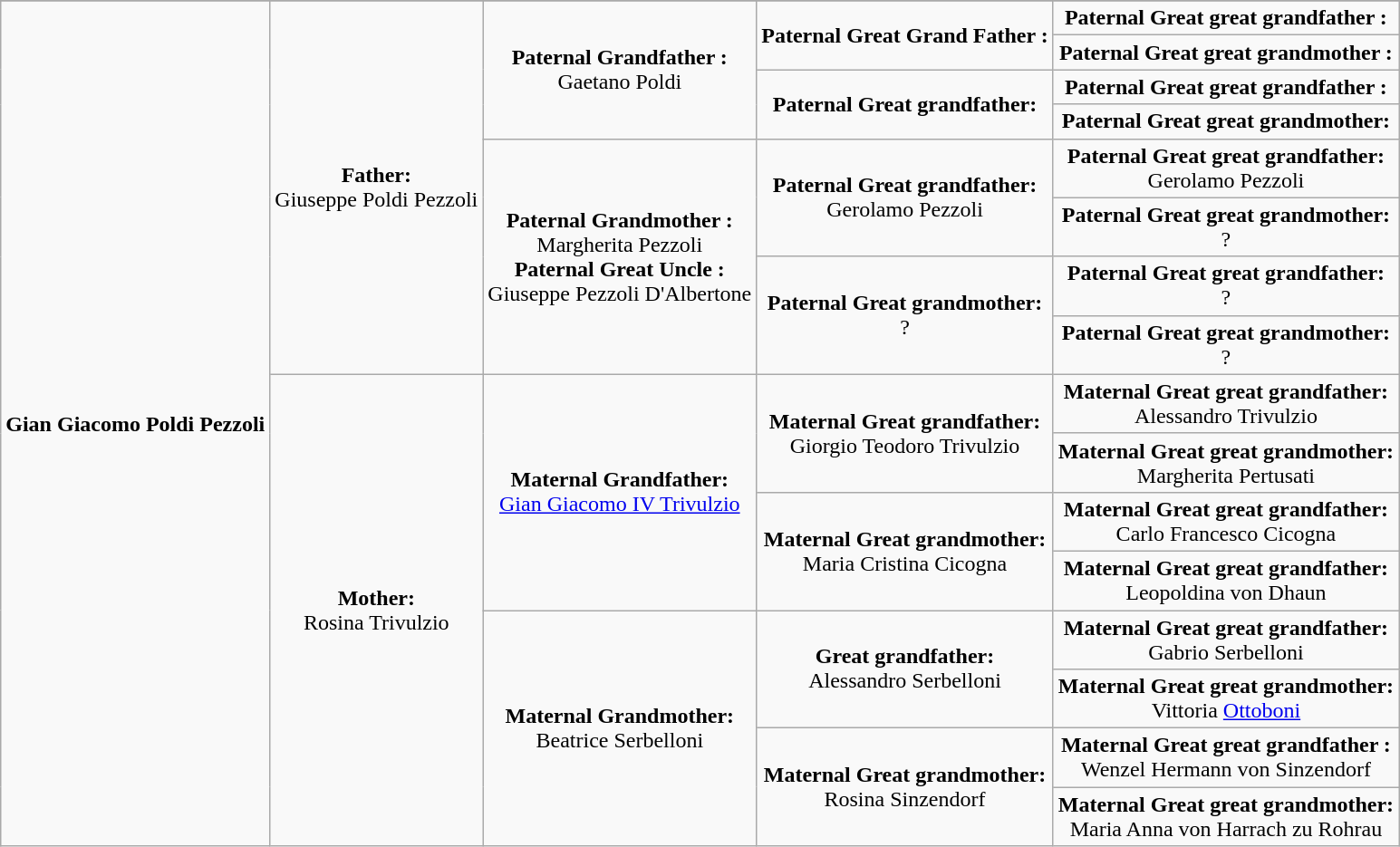<table class="wikitable">
<tr>
</tr>
<tr>
<td rowspan="16" align="center"><strong>Gian Giacomo Poldi Pezzoli</strong></td>
<td rowspan="8" align="center"><strong>Father:</strong><br>Giuseppe Poldi Pezzoli</td>
<td rowspan="4" align="center"><strong> Paternal Grandfather :</strong><br>Gaetano Poldi</td>
<td rowspan="2" align="center"><strong> Paternal Great Grand Father :</strong><br></td>
<td align="center"><strong>Paternal Great great grandfather :</strong><br></td>
</tr>
<tr>
<td align="center"><strong>Paternal Great great grandmother :</strong><br></td>
</tr>
<tr>
<td rowspan="2" align="center"><strong> Paternal Great grandfather:</strong><br></td>
<td align="center"><strong>Paternal Great great grandfather :</strong><br></td>
</tr>
<tr>
<td align="center"><strong> Paternal Great great grandmother:</strong><br></td>
</tr>
<tr>
<td rowspan="4" align="center"><strong>Paternal Grandmother :</strong><br>Margherita Pezzoli<br><strong>Paternal Great Uncle :</strong><br>Giuseppe Pezzoli D'Albertone</td>
<td rowspan="2" align="center"><strong>Paternal Great grandfather:</strong><br>Gerolamo Pezzoli</td>
<td align="center"><strong>Paternal Great great grandfather:</strong><br>Gerolamo Pezzoli</td>
</tr>
<tr>
<td align="center"><strong>Paternal Great great grandmother:</strong><br>?</td>
</tr>
<tr>
<td rowspan="2" align="center"><strong>Paternal Great grandmother:</strong><br>?</td>
<td align="center"><strong>Paternal Great great grandfather:</strong><br>?</td>
</tr>
<tr>
<td align="center"><strong>Paternal Great great grandmother:</strong><br>?</td>
</tr>
<tr>
<td rowspan="8" align="center"><strong>Mother:</strong><br>Rosina Trivulzio</td>
<td rowspan="4" align="center"><strong>Maternal Grandfather:</strong><br><a href='#'>Gian Giacomo IV Trivulzio</a></td>
<td rowspan="2" align="center"><strong>Maternal Great grandfather:</strong><br>Giorgio Teodoro Trivulzio</td>
<td align="center"><strong>Maternal Great great grandfather:</strong><br>Alessandro Trivulzio</td>
</tr>
<tr>
<td align="center"><strong>Maternal Great great grandmother:</strong><br>Margherita Pertusati</td>
</tr>
<tr>
<td rowspan="2" align="center"><strong>Maternal Great grandmother:</strong><br>Maria Cristina Cicogna</td>
<td align="center"><strong>Maternal Great great grandfather:</strong><br>Carlo Francesco Cicogna</td>
</tr>
<tr>
<td align="center"><strong>Maternal Great great grandfather:</strong><br>Leopoldina von Dhaun</td>
</tr>
<tr>
<td rowspan="4" align="center"><strong>Maternal Grandmother:</strong><br>Beatrice Serbelloni</td>
<td rowspan="2" align="center"><strong>Great grandfather:</strong><br>Alessandro Serbelloni</td>
<td align="center"><strong>Maternal Great great grandfather:</strong><br>Gabrio Serbelloni</td>
</tr>
<tr>
<td align="center"><strong>Maternal Great great grandmother:</strong><br>Vittoria <a href='#'>Ottoboni</a></td>
</tr>
<tr>
<td rowspan="2" align="center"><strong>Maternal Great grandmother:</strong><br>Rosina Sinzendorf</td>
<td align="center"><strong>Maternal Great great grandfather :</strong><br>Wenzel Hermann von Sinzendorf</td>
</tr>
<tr>
<td align="center"><strong>Maternal Great great grandmother:</strong><br>Maria Anna von Harrach zu Rohrau</td>
</tr>
</table>
